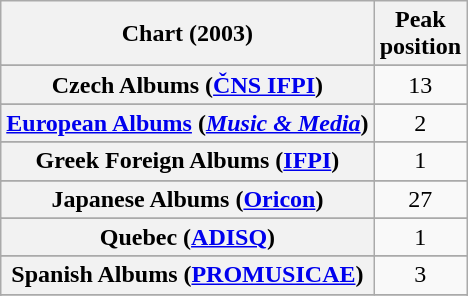<table class="wikitable sortable plainrowheaders" style="text-align:center">
<tr>
<th scope="col">Chart (2003)</th>
<th scope="col">Peak<br>position</th>
</tr>
<tr>
</tr>
<tr>
</tr>
<tr>
</tr>
<tr>
</tr>
<tr>
</tr>
<tr>
<th scope="row">Czech Albums (<a href='#'>ČNS IFPI</a>)</th>
<td>13</td>
</tr>
<tr>
</tr>
<tr>
</tr>
<tr>
<th scope="row"><a href='#'>European Albums</a> (<em><a href='#'>Music & Media</a></em>)</th>
<td>2</td>
</tr>
<tr>
</tr>
<tr>
</tr>
<tr>
</tr>
<tr>
<th scope="row">Greek Foreign Albums (<a href='#'>IFPI</a>)</th>
<td>1</td>
</tr>
<tr>
</tr>
<tr>
</tr>
<tr>
</tr>
<tr>
<th scope="row">Japanese Albums (<a href='#'>Oricon</a>)</th>
<td>27</td>
</tr>
<tr>
</tr>
<tr>
</tr>
<tr>
</tr>
<tr>
</tr>
<tr>
<th scope="row">Quebec (<a href='#'>ADISQ</a>)</th>
<td>1</td>
</tr>
<tr>
</tr>
<tr>
<th scope="row">Spanish Albums (<a href='#'>PROMUSICAE</a>)</th>
<td>3</td>
</tr>
<tr>
</tr>
<tr>
</tr>
<tr>
</tr>
<tr>
</tr>
</table>
